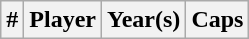<table class="wikitable sortable">
<tr>
<th width=>#</th>
<th width=>Player</th>
<th width=>Year(s)</th>
<th width=>Caps<br></th>
</tr>
</table>
